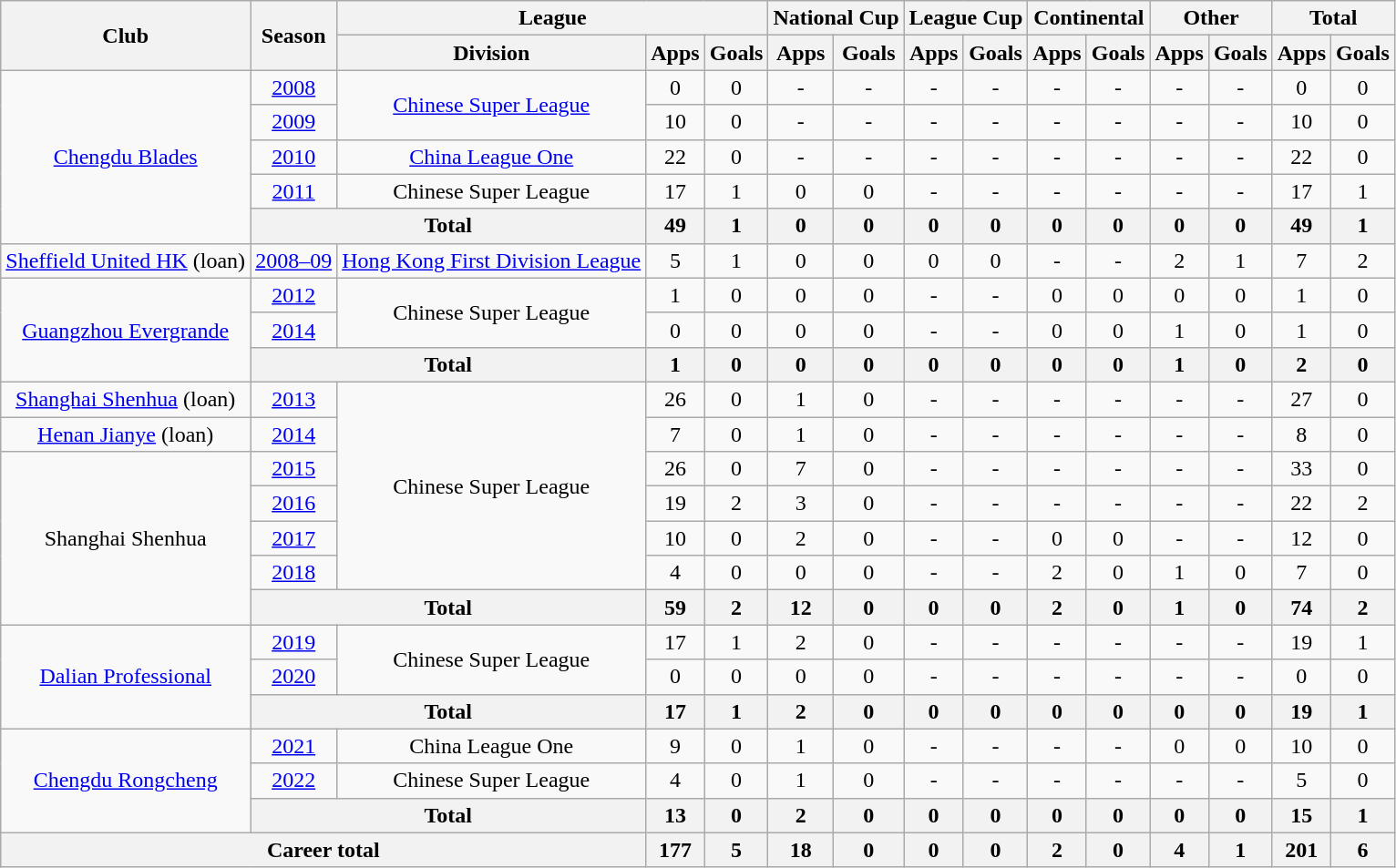<table class="wikitable" style="text-align: center">
<tr>
<th rowspan="2">Club</th>
<th rowspan="2">Season</th>
<th colspan="3">League</th>
<th colspan="2">National Cup</th>
<th colspan="2">League Cup</th>
<th colspan="2">Continental</th>
<th colspan="2">Other</th>
<th colspan="2">Total</th>
</tr>
<tr>
<th>Division</th>
<th>Apps</th>
<th>Goals</th>
<th>Apps</th>
<th>Goals</th>
<th>Apps</th>
<th>Goals</th>
<th>Apps</th>
<th>Goals</th>
<th>Apps</th>
<th>Goals</th>
<th>Apps</th>
<th>Goals</th>
</tr>
<tr>
<td rowspan=5><a href='#'>Chengdu Blades</a></td>
<td><a href='#'>2008</a></td>
<td rowspan=2><a href='#'>Chinese Super League</a></td>
<td>0</td>
<td>0</td>
<td>-</td>
<td>-</td>
<td>-</td>
<td>-</td>
<td>-</td>
<td>-</td>
<td>-</td>
<td>-</td>
<td>0</td>
<td>0</td>
</tr>
<tr>
<td><a href='#'>2009</a></td>
<td>10</td>
<td>0</td>
<td>-</td>
<td>-</td>
<td>-</td>
<td>-</td>
<td>-</td>
<td>-</td>
<td>-</td>
<td>-</td>
<td>10</td>
<td>0</td>
</tr>
<tr>
<td><a href='#'>2010</a></td>
<td><a href='#'>China League One</a></td>
<td>22</td>
<td>0</td>
<td>-</td>
<td>-</td>
<td>-</td>
<td>-</td>
<td>-</td>
<td>-</td>
<td>-</td>
<td>-</td>
<td>22</td>
<td>0</td>
</tr>
<tr>
<td><a href='#'>2011</a></td>
<td>Chinese Super League</td>
<td>17</td>
<td>1</td>
<td>0</td>
<td>0</td>
<td>-</td>
<td>-</td>
<td>-</td>
<td>-</td>
<td>-</td>
<td>-</td>
<td>17</td>
<td>1</td>
</tr>
<tr>
<th colspan="2"><strong>Total</strong></th>
<th>49</th>
<th>1</th>
<th>0</th>
<th>0</th>
<th>0</th>
<th>0</th>
<th>0</th>
<th>0</th>
<th>0</th>
<th>0</th>
<th>49</th>
<th>1</th>
</tr>
<tr>
<td><a href='#'>Sheffield United HK</a> (loan)</td>
<td><a href='#'>2008–09</a></td>
<td><a href='#'>Hong Kong First Division League</a></td>
<td>5</td>
<td>1</td>
<td>0</td>
<td>0</td>
<td>0</td>
<td>0</td>
<td>-</td>
<td>-</td>
<td>2</td>
<td>1</td>
<td>7</td>
<td>2</td>
</tr>
<tr>
<td rowspan=3><a href='#'>Guangzhou Evergrande</a></td>
<td><a href='#'>2012</a></td>
<td rowspan=2>Chinese Super League</td>
<td>1</td>
<td>0</td>
<td>0</td>
<td>0</td>
<td>-</td>
<td>-</td>
<td>0</td>
<td>0</td>
<td>0</td>
<td>0</td>
<td>1</td>
<td>0</td>
</tr>
<tr>
<td><a href='#'>2014</a></td>
<td>0</td>
<td>0</td>
<td>0</td>
<td>0</td>
<td>-</td>
<td>-</td>
<td>0</td>
<td>0</td>
<td>1</td>
<td>0</td>
<td>1</td>
<td>0</td>
</tr>
<tr>
<th colspan="2"><strong>Total</strong></th>
<th>1</th>
<th>0</th>
<th>0</th>
<th>0</th>
<th>0</th>
<th>0</th>
<th>0</th>
<th>0</th>
<th>1</th>
<th>0</th>
<th>2</th>
<th>0</th>
</tr>
<tr>
<td><a href='#'>Shanghai Shenhua</a> (loan)</td>
<td><a href='#'>2013</a></td>
<td rowspan=6>Chinese Super League</td>
<td>26</td>
<td>0</td>
<td>1</td>
<td>0</td>
<td>-</td>
<td>-</td>
<td>-</td>
<td>-</td>
<td>-</td>
<td>-</td>
<td>27</td>
<td>0</td>
</tr>
<tr>
<td><a href='#'>Henan Jianye</a> (loan)</td>
<td><a href='#'>2014</a></td>
<td>7</td>
<td>0</td>
<td>1</td>
<td>0</td>
<td>-</td>
<td>-</td>
<td>-</td>
<td>-</td>
<td>-</td>
<td>-</td>
<td>8</td>
<td>0</td>
</tr>
<tr>
<td rowspan=5>Shanghai Shenhua</td>
<td><a href='#'>2015</a></td>
<td>26</td>
<td>0</td>
<td>7</td>
<td>0</td>
<td>-</td>
<td>-</td>
<td>-</td>
<td>-</td>
<td>-</td>
<td>-</td>
<td>33</td>
<td>0</td>
</tr>
<tr>
<td><a href='#'>2016</a></td>
<td>19</td>
<td>2</td>
<td>3</td>
<td>0</td>
<td>-</td>
<td>-</td>
<td>-</td>
<td>-</td>
<td>-</td>
<td>-</td>
<td>22</td>
<td>2</td>
</tr>
<tr>
<td><a href='#'>2017</a></td>
<td>10</td>
<td>0</td>
<td>2</td>
<td>0</td>
<td>-</td>
<td>-</td>
<td>0</td>
<td>0</td>
<td>-</td>
<td>-</td>
<td>12</td>
<td>0</td>
</tr>
<tr>
<td><a href='#'>2018</a></td>
<td>4</td>
<td>0</td>
<td>0</td>
<td>0</td>
<td>-</td>
<td>-</td>
<td>2</td>
<td>0</td>
<td>1</td>
<td>0</td>
<td>7</td>
<td>0</td>
</tr>
<tr>
<th colspan="2"><strong>Total</strong></th>
<th>59</th>
<th>2</th>
<th>12</th>
<th>0</th>
<th>0</th>
<th>0</th>
<th>2</th>
<th>0</th>
<th>1</th>
<th>0</th>
<th>74</th>
<th>2</th>
</tr>
<tr>
<td rowspan=3><a href='#'>Dalian Professional</a></td>
<td><a href='#'>2019</a></td>
<td rowspan=2>Chinese Super League</td>
<td>17</td>
<td>1</td>
<td>2</td>
<td>0</td>
<td>-</td>
<td>-</td>
<td>-</td>
<td>-</td>
<td>-</td>
<td>-</td>
<td>19</td>
<td>1</td>
</tr>
<tr>
<td><a href='#'>2020</a></td>
<td>0</td>
<td>0</td>
<td>0</td>
<td>0</td>
<td>-</td>
<td>-</td>
<td>-</td>
<td>-</td>
<td>-</td>
<td>-</td>
<td>0</td>
<td>0</td>
</tr>
<tr>
<th colspan="2">Total</th>
<th>17</th>
<th>1</th>
<th>2</th>
<th>0</th>
<th>0</th>
<th>0</th>
<th>0</th>
<th>0</th>
<th>0</th>
<th>0</th>
<th>19</th>
<th>1</th>
</tr>
<tr>
<td rowspan=3><a href='#'>Chengdu Rongcheng</a></td>
<td><a href='#'>2021</a></td>
<td>China League One</td>
<td>9</td>
<td>0</td>
<td>1</td>
<td>0</td>
<td>-</td>
<td>-</td>
<td>-</td>
<td>-</td>
<td>0</td>
<td>0</td>
<td>10</td>
<td>0</td>
</tr>
<tr>
<td><a href='#'>2022</a></td>
<td>Chinese Super League</td>
<td>4</td>
<td>0</td>
<td>1</td>
<td>0</td>
<td>-</td>
<td>-</td>
<td>-</td>
<td>-</td>
<td>-</td>
<td>-</td>
<td>5</td>
<td>0</td>
</tr>
<tr>
<th colspan="2">Total</th>
<th>13</th>
<th>0</th>
<th>2</th>
<th>0</th>
<th>0</th>
<th>0</th>
<th>0</th>
<th>0</th>
<th>0</th>
<th>0</th>
<th>15</th>
<th>1</th>
</tr>
<tr>
<th colspan=3>Career total</th>
<th>177</th>
<th>5</th>
<th>18</th>
<th>0</th>
<th>0</th>
<th>0</th>
<th>2</th>
<th>0</th>
<th>4</th>
<th>1</th>
<th>201</th>
<th>6</th>
</tr>
</table>
